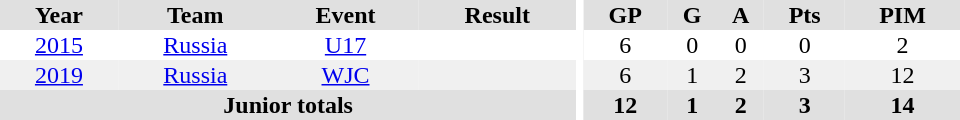<table border="0" cellpadding="1" cellspacing="0" ID="Table3" style="text-align:center; width:40em">
<tr bgcolor="#e0e0e0">
<th>Year</th>
<th>Team</th>
<th>Event</th>
<th>Result</th>
<th rowspan="102" bgcolor="#ffffff"></th>
<th>GP</th>
<th>G</th>
<th>A</th>
<th>Pts</th>
<th>PIM</th>
</tr>
<tr>
<td><a href='#'>2015</a></td>
<td><a href='#'>Russia</a></td>
<td><a href='#'>U17</a></td>
<td></td>
<td>6</td>
<td>0</td>
<td>0</td>
<td>0</td>
<td>2</td>
</tr>
<tr bgcolor="#f0f0f0">
<td><a href='#'>2019</a></td>
<td><a href='#'>Russia</a></td>
<td><a href='#'>WJC</a></td>
<td></td>
<td>6</td>
<td>1</td>
<td>2</td>
<td>3</td>
<td>12</td>
</tr>
<tr bgcolor="#e0e0e0">
<th colspan="4">Junior totals</th>
<th>12</th>
<th>1</th>
<th>2</th>
<th>3</th>
<th>14</th>
</tr>
</table>
